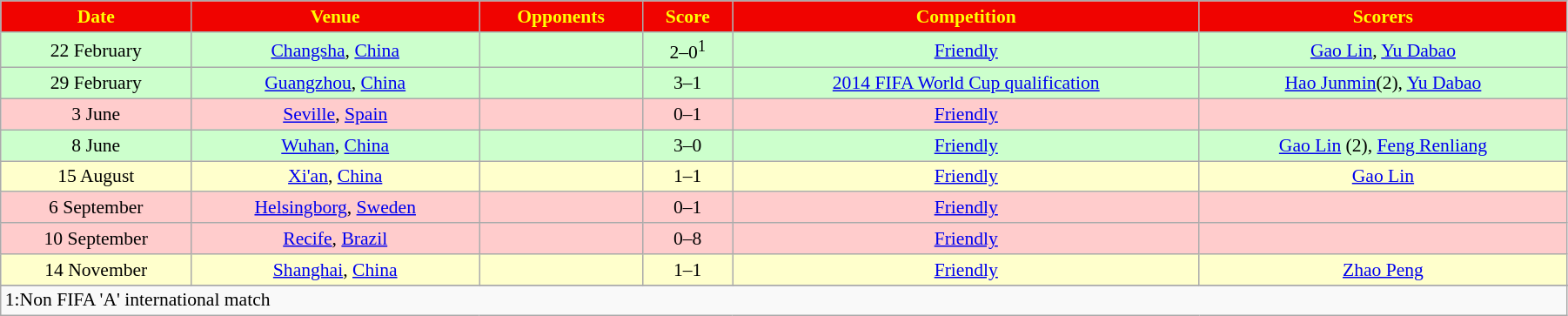<table width=95% class="wikitable" style="text-align: center; font-size: 90%">
<tr bgcolor=#F00300 style="color:yellow">
<td><strong>Date</strong></td>
<td><strong>Venue</strong></td>
<td><strong>Opponents</strong></td>
<td><strong>Score</strong></td>
<td><strong>Competition</strong></td>
<td><strong>Scorers</strong></td>
</tr>
<tr bgcolor=#CCFFCC>
<td>22 February</td>
<td><a href='#'>Changsha</a>, <a href='#'>China</a></td>
<td></td>
<td>2–0<sup>1</sup></td>
<td><a href='#'>Friendly</a></td>
<td><a href='#'>Gao Lin</a>, <a href='#'>Yu Dabao</a></td>
</tr>
<tr bgcolor=#CCFFCC>
<td>29 February</td>
<td><a href='#'>Guangzhou</a>, <a href='#'>China</a></td>
<td></td>
<td>3–1</td>
<td><a href='#'>2014 FIFA World Cup qualification</a></td>
<td><a href='#'>Hao Junmin</a>(2), <a href='#'>Yu Dabao</a></td>
</tr>
<tr bgcolor=#FFCCCC>
<td>3 June</td>
<td><a href='#'>Seville</a>, <a href='#'>Spain</a></td>
<td></td>
<td>0–1</td>
<td><a href='#'>Friendly</a></td>
<td></td>
</tr>
<tr bgcolor=#CCFFCC>
<td>8 June</td>
<td><a href='#'>Wuhan</a>, <a href='#'>China</a></td>
<td></td>
<td>3–0</td>
<td><a href='#'>Friendly</a></td>
<td><a href='#'>Gao Lin</a> (2), <a href='#'>Feng Renliang</a></td>
</tr>
<tr bgcolor=#FFFFCC>
<td>15 August</td>
<td><a href='#'>Xi'an</a>, <a href='#'>China</a></td>
<td></td>
<td>1–1</td>
<td><a href='#'>Friendly</a></td>
<td><a href='#'>Gao Lin</a></td>
</tr>
<tr bgcolor=#FFCCCC>
<td>6 September</td>
<td><a href='#'>Helsingborg</a>, <a href='#'>Sweden</a></td>
<td></td>
<td>0–1</td>
<td><a href='#'>Friendly</a></td>
<td></td>
</tr>
<tr bgcolor=#FFCCCC>
<td>10 September</td>
<td><a href='#'>Recife</a>, <a href='#'>Brazil</a></td>
<td></td>
<td>0–8</td>
<td><a href='#'>Friendly</a></td>
<td></td>
</tr>
<tr bgcolor=#FFFFCC>
<td>14 November</td>
<td><a href='#'>Shanghai</a>, <a href='#'>China</a></td>
<td></td>
<td>1–1</td>
<td><a href='#'>Friendly</a></td>
<td><a href='#'>Zhao Peng</a></td>
</tr>
<tr>
</tr>
<tr>
<td colspan=6 align=left>1:Non FIFA 'A' international match</td>
</tr>
</table>
